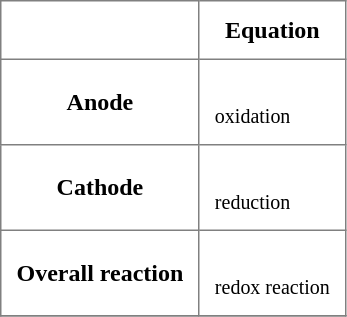<table border="1" cellspacing="0" cellpadding="10" style="border-collapse:collapse;">
<tr>
<th></th>
<th>Equation</th>
</tr>
<tr>
<th>Anode</th>
<td><br><small>oxidation</small></td>
</tr>
<tr>
<th>Cathode</th>
<td><br><small>reduction</small></td>
</tr>
<tr>
<th>Overall reaction</th>
<td><br><small>redox reaction</small></td>
</tr>
<tr>
</tr>
</table>
